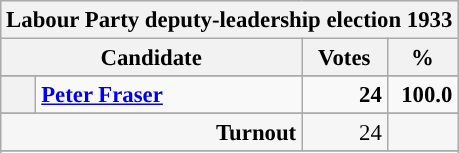<table class="wikitable" style="font-size: 95%;">
<tr style="background-color:#E9E9E9">
<th colspan="4">Labour Party deputy-leadership election 1933</th>
</tr>
<tr style="background-color:#E9E9E9">
<th colspan="2" style="width: 170px">Candidate</th>
<th style="width: 50px">Votes</th>
<th style="width: 40px">%</th>
</tr>
<tr>
</tr>
<tr>
<th style="background-color: "></th>
<td style="width: 170px"><strong><a href='#'>Peter Fraser</a></strong></td>
<td align="right"><strong>24</strong></td>
<td align="right"><strong>100.0</strong></td>
</tr>
<tr>
</tr>
<tr style="background-color:#F6F6F6">
<td colspan="2" align="right"><strong>Turnout</strong></td>
<td align="right">24</td>
<td></td>
</tr>
<tr>
</tr>
<tr style="background-color:#F6F6F6">
</tr>
</table>
